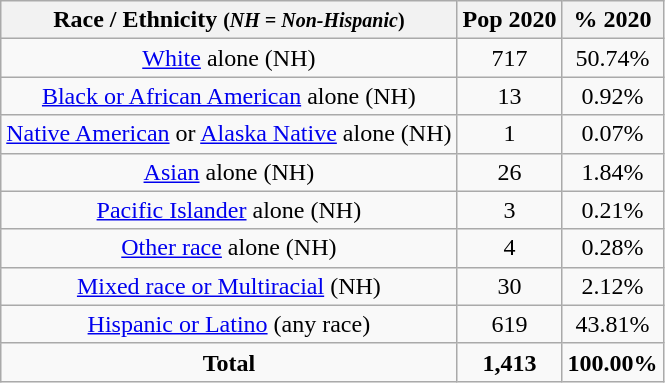<table class="wikitable" style="text-align:center;">
<tr>
<th>Race / Ethnicity <small>(<em>NH = Non-Hispanic</em>)</small></th>
<th>Pop 2020</th>
<th>% 2020</th>
</tr>
<tr>
<td><a href='#'>White</a> alone (NH)</td>
<td>717</td>
<td>50.74%</td>
</tr>
<tr>
<td><a href='#'>Black or African American</a> alone (NH)</td>
<td>13</td>
<td>0.92%</td>
</tr>
<tr>
<td><a href='#'>Native American</a> or <a href='#'>Alaska Native</a> alone (NH)</td>
<td>1</td>
<td>0.07%</td>
</tr>
<tr>
<td><a href='#'>Asian</a> alone (NH)</td>
<td>26</td>
<td>1.84%</td>
</tr>
<tr>
<td><a href='#'>Pacific Islander</a> alone (NH)</td>
<td>3</td>
<td>0.21%</td>
</tr>
<tr>
<td><a href='#'>Other race</a> alone (NH)</td>
<td>4</td>
<td>0.28%</td>
</tr>
<tr>
<td><a href='#'>Mixed race or Multiracial</a> (NH)</td>
<td>30</td>
<td>2.12%</td>
</tr>
<tr>
<td><a href='#'>Hispanic or Latino</a> (any race)</td>
<td>619</td>
<td>43.81%</td>
</tr>
<tr>
<td><strong>Total</strong></td>
<td><strong>1,413</strong></td>
<td><strong>100.00%</strong></td>
</tr>
</table>
